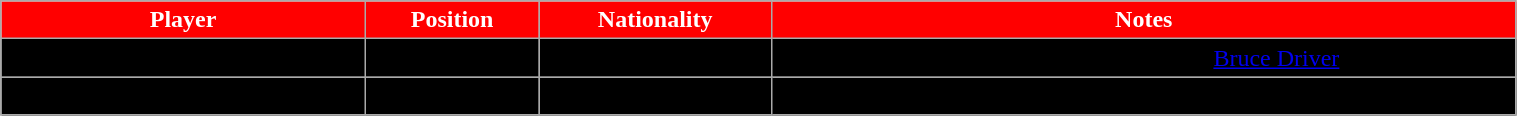<table class="wikitable" width="80%">
<tr align="center"  style="background:red;color:#FFFFFF;">
<td><strong>Player</strong></td>
<td><strong>Position</strong></td>
<td><strong>Nationality</strong></td>
<td><strong>Notes</strong></td>
</tr>
<tr align="center" bgcolor=" ">
<td>Sarah Bayersdorfer</td>
<td>Defence</td>
<td></td>
<td>Coached by former NHLer <a href='#'>Bruce Driver</a></td>
</tr>
<tr align="center" bgcolor=" ">
<td>Kayla Tutino</td>
<td>Forward</td>
<td></td>
<td>Attended Ontario Hockey Academy</td>
</tr>
</table>
